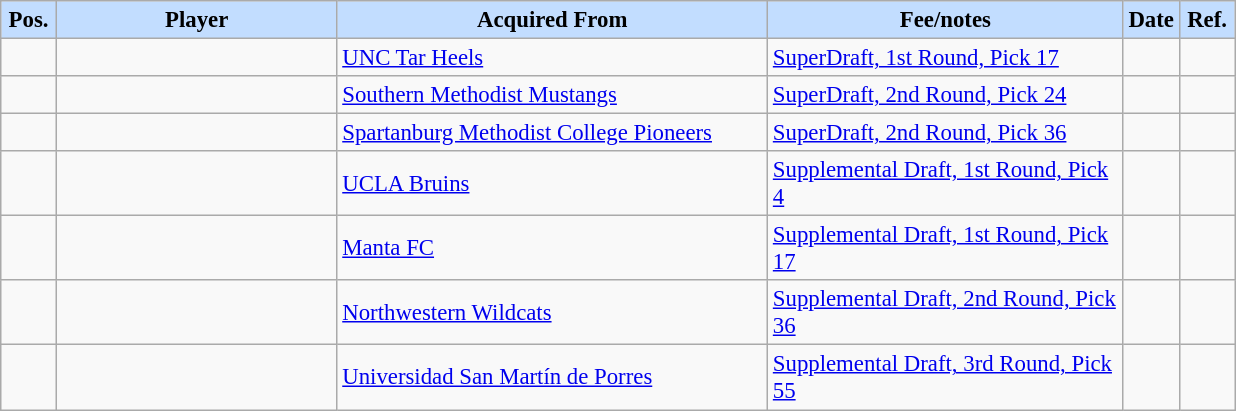<table class="wikitable sortable" style="text-align:left; font-size:95%;">
<tr>
<th style="background:#c2ddff; width:30px;"><strong>Pos.</strong></th>
<th style="background:#c2ddff; width:180px;"><strong>Player</strong></th>
<th style="background:#c2ddff; width:280px;"><strong>Acquired From</strong></th>
<th style="background:#c2ddff; width:230px;"><strong>Fee/notes</strong></th>
<th style="background:#c2ddff; width:30px;"><strong>Date</strong></th>
<th style="background:#c2ddff; width:30px;"><strong>Ref.</strong></th>
</tr>
<tr>
<td align=center></td>
<td></td>
<td> <a href='#'>UNC Tar Heels</a></td>
<td><a href='#'>SuperDraft, 1st Round, Pick 17</a></td>
<td></td>
<td></td>
</tr>
<tr>
<td align=center></td>
<td></td>
<td> <a href='#'>Southern Methodist Mustangs</a></td>
<td><a href='#'>SuperDraft, 2nd Round, Pick 24</a></td>
<td></td>
<td></td>
</tr>
<tr>
<td align=center></td>
<td></td>
<td> <a href='#'>Spartanburg Methodist College Pioneers</a></td>
<td><a href='#'>SuperDraft, 2nd Round, Pick 36</a></td>
<td></td>
<td></td>
</tr>
<tr>
<td align=center></td>
<td></td>
<td> <a href='#'>UCLA Bruins</a></td>
<td><a href='#'>Supplemental Draft, 1st Round, Pick 4</a></td>
<td></td>
<td></td>
</tr>
<tr>
<td align=center></td>
<td></td>
<td> <a href='#'>Manta FC</a></td>
<td><a href='#'>Supplemental Draft, 1st Round, Pick 17</a></td>
<td></td>
<td></td>
</tr>
<tr>
<td align=center></td>
<td></td>
<td> <a href='#'>Northwestern Wildcats</a></td>
<td><a href='#'>Supplemental Draft, 2nd Round, Pick 36</a></td>
<td></td>
<td></td>
</tr>
<tr>
<td align=center></td>
<td></td>
<td> <a href='#'>Universidad San Martín de Porres</a></td>
<td><a href='#'>Supplemental Draft, 3rd Round, Pick 55</a></td>
<td></td>
<td></td>
</tr>
</table>
